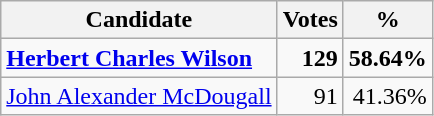<table class="wikitable">
<tr>
<th>Candidate</th>
<th>Votes</th>
<th>%</th>
</tr>
<tr>
<td><strong><a href='#'>Herbert Charles Wilson</a></strong></td>
<td align="right"><strong>129</strong></td>
<td align="right"><strong>58.64%</strong></td>
</tr>
<tr>
<td><a href='#'>John Alexander McDougall</a></td>
<td align="right">91</td>
<td align="right">41.36%</td>
</tr>
</table>
